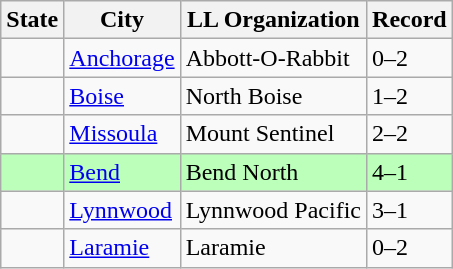<table class="wikitable">
<tr>
<th>State</th>
<th>City</th>
<th>LL Organization</th>
<th>Record</th>
</tr>
<tr>
<td><strong></strong></td>
<td><a href='#'>Anchorage</a></td>
<td>Abbott-O-Rabbit</td>
<td>0–2</td>
</tr>
<tr>
<td><strong></strong></td>
<td><a href='#'>Boise</a></td>
<td>North Boise</td>
<td>1–2</td>
</tr>
<tr>
<td><strong></strong></td>
<td><a href='#'>Missoula</a></td>
<td>Mount Sentinel</td>
<td>2–2</td>
</tr>
<tr bgcolor="bbffbb">
<td><strong></strong></td>
<td><a href='#'>Bend</a></td>
<td>Bend North</td>
<td>4–1</td>
</tr>
<tr>
<td><strong></strong></td>
<td><a href='#'>Lynnwood</a></td>
<td>Lynnwood Pacific</td>
<td>3–1</td>
</tr>
<tr>
<td><strong></strong></td>
<td><a href='#'>Laramie</a></td>
<td>Laramie</td>
<td>0–2</td>
</tr>
</table>
